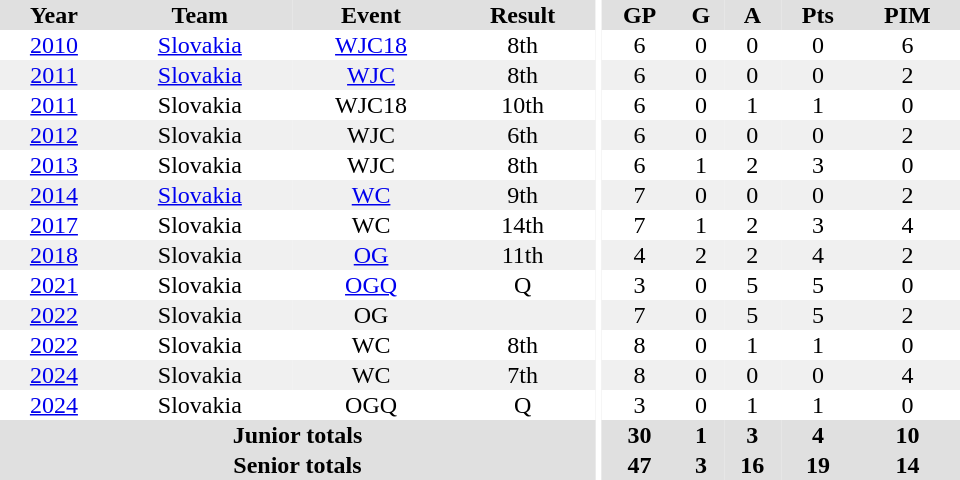<table border="0" cellpadding="1" cellspacing="0" ID="Table3" style="text-align:center; width:40em">
<tr ALIGN="center" bgcolor="#e0e0e0">
<th>Year</th>
<th>Team</th>
<th>Event</th>
<th>Result</th>
<th rowspan="99" bgcolor="#ffffff"></th>
<th>GP</th>
<th>G</th>
<th>A</th>
<th>Pts</th>
<th>PIM</th>
</tr>
<tr>
<td><a href='#'>2010</a></td>
<td><a href='#'>Slovakia</a></td>
<td><a href='#'>WJC18</a></td>
<td>8th</td>
<td>6</td>
<td>0</td>
<td>0</td>
<td>0</td>
<td>6</td>
</tr>
<tr bgcolor="#f0f0f0">
<td><a href='#'>2011</a></td>
<td><a href='#'>Slovakia</a></td>
<td><a href='#'>WJC</a></td>
<td>8th</td>
<td>6</td>
<td>0</td>
<td>0</td>
<td>0</td>
<td>2</td>
</tr>
<tr>
<td><a href='#'>2011</a></td>
<td>Slovakia</td>
<td>WJC18</td>
<td>10th</td>
<td>6</td>
<td>0</td>
<td>1</td>
<td>1</td>
<td>0</td>
</tr>
<tr bgcolor="#f0f0f0">
<td><a href='#'>2012</a></td>
<td>Slovakia</td>
<td>WJC</td>
<td>6th</td>
<td>6</td>
<td>0</td>
<td>0</td>
<td>0</td>
<td>2</td>
</tr>
<tr>
<td><a href='#'>2013</a></td>
<td>Slovakia</td>
<td>WJC</td>
<td>8th</td>
<td>6</td>
<td>1</td>
<td>2</td>
<td>3</td>
<td>0</td>
</tr>
<tr bgcolor="#f0f0f0">
<td><a href='#'>2014</a></td>
<td><a href='#'>Slovakia</a></td>
<td><a href='#'>WC</a></td>
<td>9th</td>
<td>7</td>
<td>0</td>
<td>0</td>
<td>0</td>
<td>2</td>
</tr>
<tr>
<td><a href='#'>2017</a></td>
<td>Slovakia</td>
<td>WC</td>
<td>14th</td>
<td>7</td>
<td>1</td>
<td>2</td>
<td>3</td>
<td>4</td>
</tr>
<tr bgcolor="#f0f0f0">
<td><a href='#'>2018</a></td>
<td>Slovakia</td>
<td><a href='#'>OG</a></td>
<td>11th</td>
<td>4</td>
<td>2</td>
<td>2</td>
<td>4</td>
<td>2</td>
</tr>
<tr>
<td><a href='#'>2021</a></td>
<td>Slovakia</td>
<td><a href='#'>OGQ</a></td>
<td>Q</td>
<td>3</td>
<td>0</td>
<td>5</td>
<td>5</td>
<td>0</td>
</tr>
<tr bgcolor="#f0f0f0">
<td><a href='#'>2022</a></td>
<td>Slovakia</td>
<td>OG</td>
<td></td>
<td>7</td>
<td>0</td>
<td>5</td>
<td>5</td>
<td>2</td>
</tr>
<tr>
<td><a href='#'>2022</a></td>
<td>Slovakia</td>
<td>WC</td>
<td>8th</td>
<td>8</td>
<td>0</td>
<td>1</td>
<td>1</td>
<td>0</td>
</tr>
<tr bgcolor="#f0f0f0">
<td><a href='#'>2024</a></td>
<td>Slovakia</td>
<td>WC</td>
<td>7th</td>
<td>8</td>
<td>0</td>
<td>0</td>
<td>0</td>
<td>4</td>
</tr>
<tr>
<td><a href='#'>2024</a></td>
<td>Slovakia</td>
<td>OGQ</td>
<td>Q</td>
<td>3</td>
<td>0</td>
<td>1</td>
<td>1</td>
<td>0</td>
</tr>
<tr bgcolor="#e0e0e0">
<th colspan=4>Junior totals</th>
<th>30</th>
<th>1</th>
<th>3</th>
<th>4</th>
<th>10</th>
</tr>
<tr bgcolor="#e0e0e0">
<th colspan=4>Senior totals</th>
<th>47</th>
<th>3</th>
<th>16</th>
<th>19</th>
<th>14</th>
</tr>
</table>
